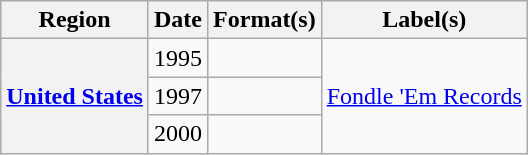<table class="wikitable sortable plainrowheaders" style="text-align:center">
<tr>
<th scope="col">Region</th>
<th scope="col">Date</th>
<th scope="col">Format(s)</th>
<th scope="col">Label(s)</th>
</tr>
<tr>
<th rowspan="3" scope="row"><a href='#'>United States</a></th>
<td>1995</td>
<td></td>
<td rowspan="3"><a href='#'>Fondle 'Em Records</a></td>
</tr>
<tr>
<td>1997</td>
<td></td>
</tr>
<tr>
<td>2000</td>
<td></td>
</tr>
</table>
